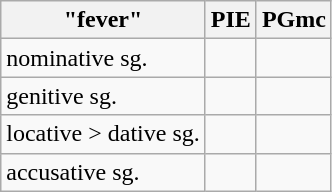<table class="wikitable">
<tr>
<th>"fever"</th>
<th>PIE</th>
<th>PGmc</th>
</tr>
<tr>
<td>nominative sg.</td>
<td></td>
<td></td>
</tr>
<tr>
<td>genitive sg.</td>
<td></td>
<td></td>
</tr>
<tr>
<td>locative > dative sg.</td>
<td></td>
<td></td>
</tr>
<tr>
<td>accusative sg.</td>
<td></td>
<td></td>
</tr>
</table>
